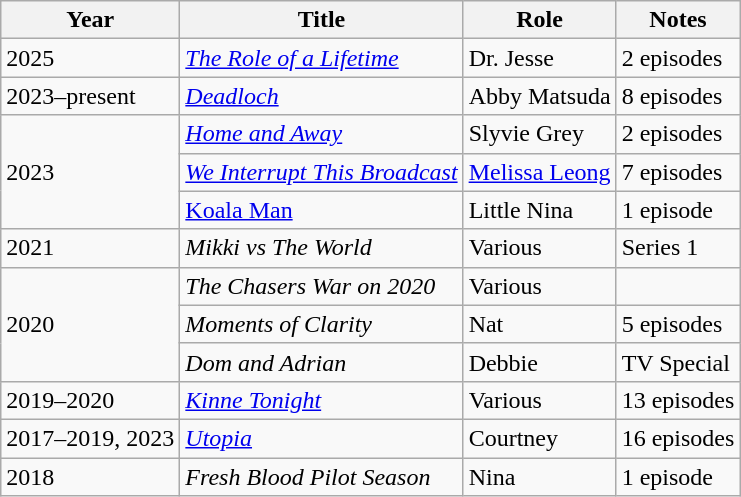<table class="wikitable">
<tr>
<th>Year</th>
<th>Title</th>
<th>Role</th>
<th>Notes</th>
</tr>
<tr>
<td>2025</td>
<td><a href='#'><em>The Role of a Lifetime</em></a></td>
<td>Dr. Jesse</td>
<td>2 episodes</td>
</tr>
<tr>
<td>2023–present</td>
<td><em><a href='#'>Deadloch</a></em></td>
<td>Abby Matsuda</td>
<td>8 episodes</td>
</tr>
<tr>
<td rowspan="3">2023</td>
<td><em><a href='#'>Home and Away</a></em></td>
<td>Slyvie Grey</td>
<td>2 episodes</td>
</tr>
<tr>
<td><em><a href='#'>We Interrupt This Broadcast</a></em></td>
<td><a href='#'>Melissa Leong</a></td>
<td>7 episodes</td>
</tr>
<tr>
<td><a href='#'>Koala Man</a></td>
<td>Little Nina</td>
<td>1 episode</td>
</tr>
<tr>
<td>2021</td>
<td><em>Mikki vs The World</em></td>
<td>Various</td>
<td>Series 1</td>
</tr>
<tr>
<td rowspan="3">2020</td>
<td><em>The Chasers War on 2020</em></td>
<td>Various</td>
<td></td>
</tr>
<tr>
<td><em>Moments of Clarity</em></td>
<td>Nat</td>
<td>5 episodes</td>
</tr>
<tr>
<td><em>Dom and Adrian</em></td>
<td>Debbie</td>
<td>TV Special</td>
</tr>
<tr>
<td>2019–2020</td>
<td><em><a href='#'>Kinne Tonight</a></em></td>
<td>Various</td>
<td>13 episodes</td>
</tr>
<tr>
<td>2017–2019, 2023</td>
<td><em><a href='#'>Utopia</a></em></td>
<td>Courtney</td>
<td>16 episodes</td>
</tr>
<tr>
<td>2018</td>
<td><em>Fresh Blood Pilot Season</em></td>
<td>Nina</td>
<td>1 episode</td>
</tr>
</table>
